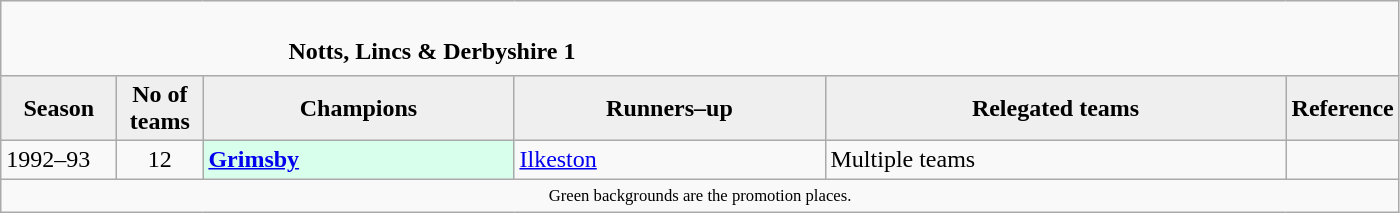<table class="wikitable" style="text-align: left;">
<tr>
<td colspan="11" cellpadding="0" cellspacing="0"><br><table border="0" style="width:100%;" cellpadding="0" cellspacing="0">
<tr>
<td style="width:20%; border:0;"></td>
<td style="border:0;"><strong>Notts, Lincs & Derbyshire 1</strong></td>
<td style="width:20%; border:0;"></td>
</tr>
</table>
</td>
</tr>
<tr>
<th style="background:#efefef; width:70px;">Season</th>
<th style="background:#efefef; width:50px;">No of teams</th>
<th style="background:#efefef; width:200px;">Champions</th>
<th style="background:#efefef; width:200px;">Runners–up</th>
<th style="background:#efefef; width:300px;">Relegated teams</th>
<th style="background:#efefef; width:50px;">Reference</th>
</tr>
<tr align=left>
<td>1992–93</td>
<td style="text-align: center;">12</td>
<td style="background:#d8ffeb;"><strong><a href='#'>Grimsby</a></strong></td>
<td><a href='#'>Ilkeston</a></td>
<td>Multiple teams</td>
<td></td>
</tr>
<tr>
<td colspan="15"  style="border:0; font-size:smaller; text-align:center;"><small><span>Green backgrounds</span> are the promotion places.</small></td>
</tr>
</table>
